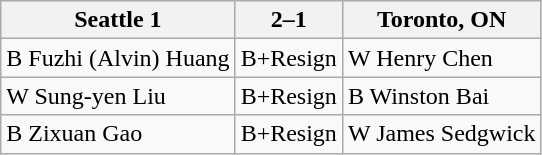<table class="wikitable">
<tr>
<th>Seattle 1</th>
<th>2–1</th>
<th>Toronto, ON</th>
</tr>
<tr>
<td>B Fuzhi (Alvin) Huang</td>
<td>B+Resign</td>
<td>W Henry Chen</td>
</tr>
<tr>
<td>W Sung-yen Liu</td>
<td>B+Resign</td>
<td>B Winston Bai</td>
</tr>
<tr>
<td>B Zixuan Gao</td>
<td>B+Resign</td>
<td>W James Sedgwick</td>
</tr>
</table>
